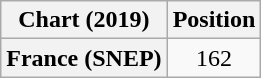<table class="wikitable plainrowheaders" style="text-align:center">
<tr>
<th scope="col">Chart (2019)</th>
<th scope="col">Position</th>
</tr>
<tr>
<th scope="row">France (SNEP)</th>
<td>162</td>
</tr>
</table>
